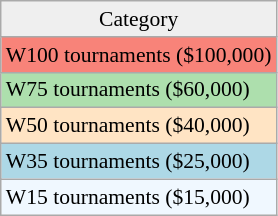<table class=wikitable style=font-size:90%;>
<tr align=center>
<td style="background:#efefef;">Category</td>
</tr>
<tr style="background:#f88379;">
<td>W100 tournaments ($100,000)</td>
</tr>
<tr style="background:#addfad;">
<td>W75 tournaments ($60,000)</td>
</tr>
<tr style="background:#ffe4c4;">
<td>W50 tournaments ($40,000)</td>
</tr>
<tr style="background:lightblue;">
<td>W35 tournaments ($25,000)</td>
</tr>
<tr style="background:#f0f8ff;">
<td>W15 tournaments ($15,000)</td>
</tr>
</table>
